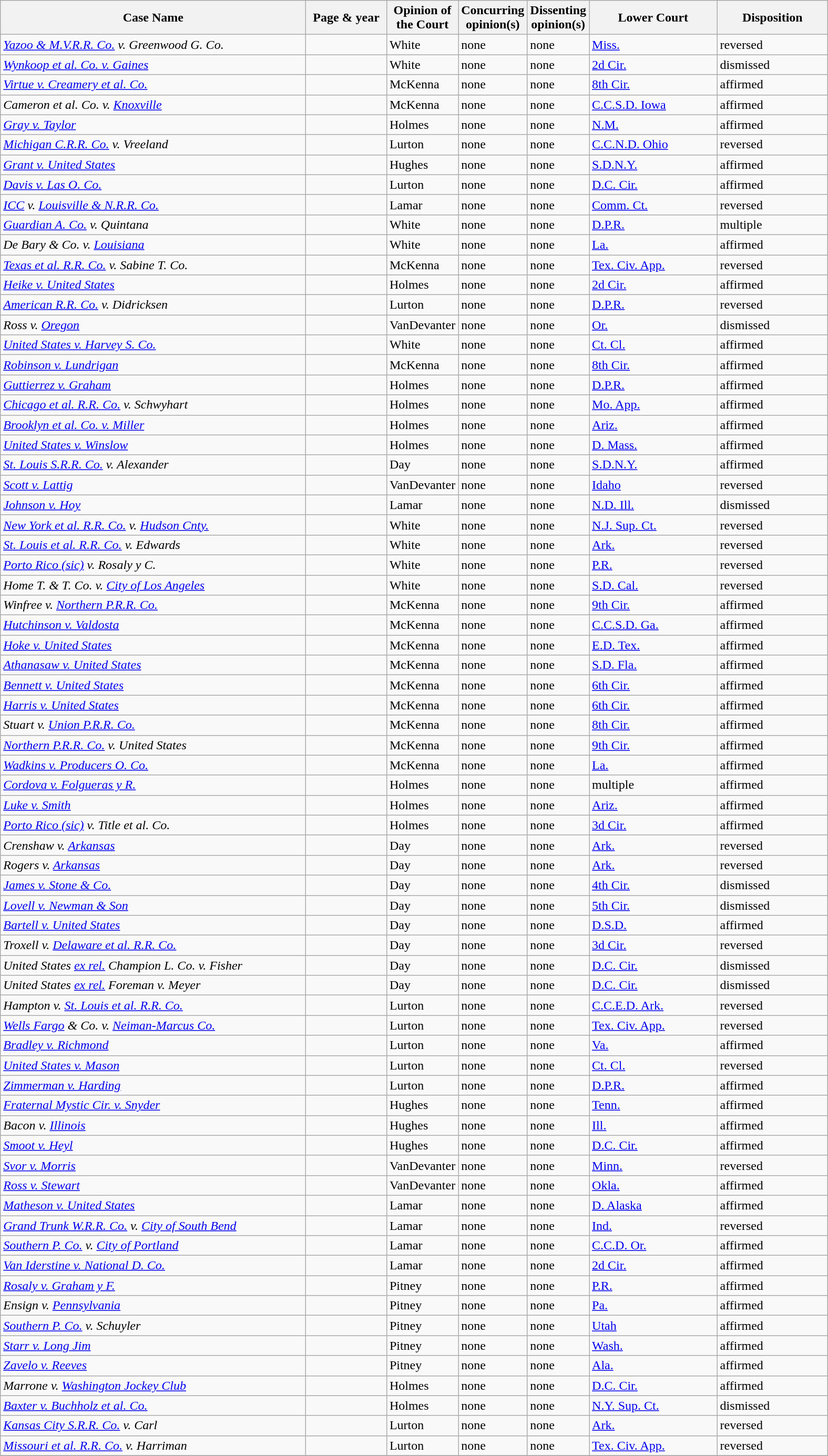<table class="wikitable sortable">
<tr>
<th scope="col" style="width: 380px;">Case Name</th>
<th scope="col" style="width: 95px;">Page & year</th>
<th scope="col" style="width: 10px;">Opinion of the Court</th>
<th scope="col" style="width: 10px;">Concurring opinion(s)</th>
<th scope="col" style="width: 10px;">Dissenting opinion(s)</th>
<th scope="col" style="width: 155px;">Lower Court</th>
<th scope="col" style="width: 133px;">Disposition</th>
</tr>
<tr>
<td><em><a href='#'>Yazoo & M.V.R.R. Co.</a> v. Greenwood G. Co.</em></td>
<td align="right"></td>
<td>White</td>
<td>none</td>
<td>none</td>
<td><a href='#'>Miss.</a></td>
<td>reversed</td>
</tr>
<tr>
<td><em><a href='#'>Wynkoop et al. Co. v. Gaines</a></em></td>
<td align="right"></td>
<td>White</td>
<td>none</td>
<td>none</td>
<td><a href='#'>2d Cir.</a></td>
<td>dismissed</td>
</tr>
<tr>
<td><em><a href='#'>Virtue v. Creamery et al. Co.</a></em></td>
<td align="right"></td>
<td>McKenna</td>
<td>none</td>
<td>none</td>
<td><a href='#'>8th Cir.</a></td>
<td>affirmed</td>
</tr>
<tr>
<td><em>Cameron et al. Co. v. <a href='#'>Knoxville</a></em></td>
<td align="right"></td>
<td>McKenna</td>
<td>none</td>
<td>none</td>
<td><a href='#'>C.C.S.D. Iowa</a></td>
<td>affirmed</td>
</tr>
<tr>
<td><em><a href='#'>Gray v. Taylor</a></em></td>
<td align="right"></td>
<td>Holmes</td>
<td>none</td>
<td>none</td>
<td><a href='#'>N.M.</a></td>
<td>affirmed</td>
</tr>
<tr>
<td><em><a href='#'>Michigan C.R.R. Co.</a> v. Vreeland</em></td>
<td align="right"></td>
<td>Lurton</td>
<td>none</td>
<td>none</td>
<td><a href='#'>C.C.N.D. Ohio</a></td>
<td>reversed</td>
</tr>
<tr>
<td><em><a href='#'>Grant v. United States</a></em></td>
<td align="right"></td>
<td>Hughes</td>
<td>none</td>
<td>none</td>
<td><a href='#'>S.D.N.Y.</a></td>
<td>affirmed</td>
</tr>
<tr>
<td><em><a href='#'>Davis v. Las O. Co.</a></em></td>
<td align="right"></td>
<td>Lurton</td>
<td>none</td>
<td>none</td>
<td><a href='#'>D.C. Cir.</a></td>
<td>affirmed</td>
</tr>
<tr>
<td><em><a href='#'>ICC</a> v. <a href='#'>Louisville & N.R.R. Co.</a></em></td>
<td align="right"></td>
<td>Lamar</td>
<td>none</td>
<td>none</td>
<td><a href='#'>Comm. Ct.</a></td>
<td>reversed</td>
</tr>
<tr>
<td><em><a href='#'>Guardian A. Co.</a> v. Quintana</em></td>
<td align="right"></td>
<td>White</td>
<td>none</td>
<td>none</td>
<td><a href='#'>D.P.R.</a></td>
<td>multiple</td>
</tr>
<tr>
<td><em>De Bary & Co. v. <a href='#'>Louisiana</a></em></td>
<td align="right"></td>
<td>White</td>
<td>none</td>
<td>none</td>
<td><a href='#'>La.</a></td>
<td>affirmed</td>
</tr>
<tr>
<td><em><a href='#'>Texas et al. R.R. Co.</a> v. Sabine T. Co.</em></td>
<td align="right"></td>
<td>McKenna</td>
<td>none</td>
<td>none</td>
<td><a href='#'>Tex. Civ. App.</a></td>
<td>reversed</td>
</tr>
<tr>
<td><em><a href='#'>Heike v. United States</a></em></td>
<td align="right"></td>
<td>Holmes</td>
<td>none</td>
<td>none</td>
<td><a href='#'>2d Cir.</a></td>
<td>affirmed</td>
</tr>
<tr>
<td><em><a href='#'>American R.R. Co.</a> v. Didricksen</em></td>
<td align="right"></td>
<td>Lurton</td>
<td>none</td>
<td>none</td>
<td><a href='#'>D.P.R.</a></td>
<td>reversed</td>
</tr>
<tr>
<td><em>Ross v. <a href='#'>Oregon</a></em></td>
<td align="right"></td>
<td>VanDevanter</td>
<td>none</td>
<td>none</td>
<td><a href='#'>Or.</a></td>
<td>dismissed</td>
</tr>
<tr>
<td><em><a href='#'>United States v. Harvey S. Co.</a></em></td>
<td align="right"></td>
<td>White</td>
<td>none</td>
<td>none</td>
<td><a href='#'>Ct. Cl.</a></td>
<td>affirmed</td>
</tr>
<tr>
<td><em><a href='#'>Robinson v. Lundrigan</a></em></td>
<td align="right"></td>
<td>McKenna</td>
<td>none</td>
<td>none</td>
<td><a href='#'>8th Cir.</a></td>
<td>affirmed</td>
</tr>
<tr>
<td><em><a href='#'>Guttierrez v. Graham</a></em></td>
<td align="right"></td>
<td>Holmes</td>
<td>none</td>
<td>none</td>
<td><a href='#'>D.P.R.</a></td>
<td>affirmed</td>
</tr>
<tr>
<td><em><a href='#'>Chicago et al. R.R. Co.</a> v. Schwyhart</em></td>
<td align="right"></td>
<td>Holmes</td>
<td>none</td>
<td>none</td>
<td><a href='#'>Mo. App.</a></td>
<td>affirmed</td>
</tr>
<tr>
<td><em><a href='#'>Brooklyn et al. Co. v. Miller</a></em></td>
<td align="right"></td>
<td>Holmes</td>
<td>none</td>
<td>none</td>
<td><a href='#'>Ariz.</a></td>
<td>affirmed</td>
</tr>
<tr>
<td><em><a href='#'>United States v. Winslow</a></em></td>
<td align="right"></td>
<td>Holmes</td>
<td>none</td>
<td>none</td>
<td><a href='#'>D. Mass.</a></td>
<td>affirmed</td>
</tr>
<tr>
<td><em><a href='#'>St. Louis S.R.R. Co.</a> v. Alexander</em></td>
<td align="right"></td>
<td>Day</td>
<td>none</td>
<td>none</td>
<td><a href='#'>S.D.N.Y.</a></td>
<td>affirmed</td>
</tr>
<tr>
<td><em><a href='#'>Scott v. Lattig</a></em></td>
<td align="right"></td>
<td>VanDevanter</td>
<td>none</td>
<td>none</td>
<td><a href='#'>Idaho</a></td>
<td>reversed</td>
</tr>
<tr>
<td><em><a href='#'>Johnson v. Hoy</a></em></td>
<td align="right"></td>
<td>Lamar</td>
<td>none</td>
<td>none</td>
<td><a href='#'>N.D. Ill.</a></td>
<td>dismissed</td>
</tr>
<tr>
<td><em><a href='#'>New York et al. R.R. Co.</a> v. <a href='#'>Hudson Cnty.</a></em></td>
<td align="right"></td>
<td>White</td>
<td>none</td>
<td>none</td>
<td><a href='#'>N.J. Sup. Ct.</a></td>
<td>reversed</td>
</tr>
<tr>
<td><em><a href='#'>St. Louis et al. R.R. Co.</a> v. Edwards</em></td>
<td align="right"></td>
<td>White</td>
<td>none</td>
<td>none</td>
<td><a href='#'>Ark.</a></td>
<td>reversed</td>
</tr>
<tr>
<td><em><a href='#'>Porto Rico (sic)</a> v. Rosaly y C.</em></td>
<td align="right"></td>
<td>White</td>
<td>none</td>
<td>none</td>
<td><a href='#'>P.R.</a></td>
<td>reversed</td>
</tr>
<tr>
<td><em>Home T. & T. Co. v. <a href='#'>City of Los Angeles</a></em></td>
<td align="right"></td>
<td>White</td>
<td>none</td>
<td>none</td>
<td><a href='#'>S.D. Cal.</a></td>
<td>reversed</td>
</tr>
<tr>
<td><em>Winfree v. <a href='#'>Northern P.R.R. Co.</a></em></td>
<td align="right"></td>
<td>McKenna</td>
<td>none</td>
<td>none</td>
<td><a href='#'>9th Cir.</a></td>
<td>affirmed</td>
</tr>
<tr>
<td><em><a href='#'>Hutchinson v. Valdosta</a></em></td>
<td align="right"></td>
<td>McKenna</td>
<td>none</td>
<td>none</td>
<td><a href='#'>C.C.S.D. Ga.</a></td>
<td>affirmed</td>
</tr>
<tr>
<td><em><a href='#'>Hoke v. United States</a></em></td>
<td align="right"></td>
<td>McKenna</td>
<td>none</td>
<td>none</td>
<td><a href='#'>E.D. Tex.</a></td>
<td>affirmed</td>
</tr>
<tr>
<td><em><a href='#'>Athanasaw v. United States</a></em></td>
<td align="right"></td>
<td>McKenna</td>
<td>none</td>
<td>none</td>
<td><a href='#'>S.D. Fla.</a></td>
<td>affirmed</td>
</tr>
<tr>
<td><em><a href='#'>Bennett v. United States</a></em></td>
<td align="right"></td>
<td>McKenna</td>
<td>none</td>
<td>none</td>
<td><a href='#'>6th Cir.</a></td>
<td>affirmed</td>
</tr>
<tr>
<td><em><a href='#'>Harris v. United States</a></em></td>
<td align="right"></td>
<td>McKenna</td>
<td>none</td>
<td>none</td>
<td><a href='#'>6th Cir.</a></td>
<td>affirmed</td>
</tr>
<tr>
<td><em>Stuart v. <a href='#'>Union P.R.R. Co.</a></em></td>
<td align="right"></td>
<td>McKenna</td>
<td>none</td>
<td>none</td>
<td><a href='#'>8th Cir.</a></td>
<td>affirmed</td>
</tr>
<tr>
<td><em><a href='#'>Northern P.R.R. Co.</a> v. United States</em></td>
<td align="right"></td>
<td>McKenna</td>
<td>none</td>
<td>none</td>
<td><a href='#'>9th Cir.</a></td>
<td>affirmed</td>
</tr>
<tr>
<td><em><a href='#'>Wadkins v. Producers O. Co.</a></em></td>
<td align="right"></td>
<td>McKenna</td>
<td>none</td>
<td>none</td>
<td><a href='#'>La.</a></td>
<td>affirmed</td>
</tr>
<tr>
<td><em><a href='#'>Cordova v. Folgueras y R.</a></em></td>
<td align="right"></td>
<td>Holmes</td>
<td>none</td>
<td>none</td>
<td>multiple</td>
<td>affirmed</td>
</tr>
<tr>
<td><em><a href='#'>Luke v. Smith</a></em></td>
<td align="right"></td>
<td>Holmes</td>
<td>none</td>
<td>none</td>
<td><a href='#'>Ariz.</a></td>
<td>affirmed</td>
</tr>
<tr>
<td><em><a href='#'>Porto Rico (sic)</a> v. Title et al. Co.</em></td>
<td align="right"></td>
<td>Holmes</td>
<td>none</td>
<td>none</td>
<td><a href='#'>3d Cir.</a></td>
<td>affirmed</td>
</tr>
<tr>
<td><em>Crenshaw v. <a href='#'>Arkansas</a></em></td>
<td align="right"></td>
<td>Day</td>
<td>none</td>
<td>none</td>
<td><a href='#'>Ark.</a></td>
<td>reversed</td>
</tr>
<tr>
<td><em>Rogers v. <a href='#'>Arkansas</a></em></td>
<td align="right"></td>
<td>Day</td>
<td>none</td>
<td>none</td>
<td><a href='#'>Ark.</a></td>
<td>reversed</td>
</tr>
<tr>
<td><em><a href='#'>James v. Stone & Co.</a></em></td>
<td align="right"></td>
<td>Day</td>
<td>none</td>
<td>none</td>
<td><a href='#'>4th Cir.</a></td>
<td>dismissed</td>
</tr>
<tr>
<td><em><a href='#'>Lovell v. Newman & Son</a></em></td>
<td align="right"></td>
<td>Day</td>
<td>none</td>
<td>none</td>
<td><a href='#'>5th Cir.</a></td>
<td>dismissed</td>
</tr>
<tr>
<td><em><a href='#'>Bartell v. United States</a></em></td>
<td align="right"></td>
<td>Day</td>
<td>none</td>
<td>none</td>
<td><a href='#'>D.S.D.</a></td>
<td>affirmed</td>
</tr>
<tr>
<td><em>Troxell v. <a href='#'>Delaware et al. R.R. Co.</a></em></td>
<td align="right"></td>
<td>Day</td>
<td>none</td>
<td>none</td>
<td><a href='#'>3d Cir.</a></td>
<td>reversed</td>
</tr>
<tr>
<td><em>United States <a href='#'>ex rel.</a> Champion L. Co. v. Fisher</em></td>
<td align="right"></td>
<td>Day</td>
<td>none</td>
<td>none</td>
<td><a href='#'>D.C. Cir.</a></td>
<td>dismissed</td>
</tr>
<tr>
<td><em>United States <a href='#'>ex rel.</a> Foreman v. Meyer</em></td>
<td align="right"></td>
<td>Day</td>
<td>none</td>
<td>none</td>
<td><a href='#'>D.C. Cir.</a></td>
<td>dismissed</td>
</tr>
<tr>
<td><em>Hampton v. <a href='#'>St. Louis et al. R.R. Co.</a></em></td>
<td align="right"></td>
<td>Lurton</td>
<td>none</td>
<td>none</td>
<td><a href='#'>C.C.E.D. Ark.</a></td>
<td>reversed</td>
</tr>
<tr>
<td><em><a href='#'>Wells Fargo</a> & Co. v. <a href='#'>Neiman-Marcus Co.</a></em></td>
<td align="right"></td>
<td>Lurton</td>
<td>none</td>
<td>none</td>
<td><a href='#'>Tex. Civ. App.</a></td>
<td>reversed</td>
</tr>
<tr>
<td><em><a href='#'>Bradley v. Richmond</a></em></td>
<td align="right"></td>
<td>Lurton</td>
<td>none</td>
<td>none</td>
<td><a href='#'>Va.</a></td>
<td>affirmed</td>
</tr>
<tr>
<td><em><a href='#'>United States v. Mason</a></em></td>
<td align="right"></td>
<td>Lurton</td>
<td>none</td>
<td>none</td>
<td><a href='#'>Ct. Cl.</a></td>
<td>reversed</td>
</tr>
<tr>
<td><em><a href='#'>Zimmerman v. Harding</a></em></td>
<td align="right"></td>
<td>Lurton</td>
<td>none</td>
<td>none</td>
<td><a href='#'>D.P.R.</a></td>
<td>affirmed</td>
</tr>
<tr>
<td><em><a href='#'>Fraternal Mystic Cir. v. Snyder</a></em></td>
<td align="right"></td>
<td>Hughes</td>
<td>none</td>
<td>none</td>
<td><a href='#'>Tenn.</a></td>
<td>affirmed</td>
</tr>
<tr>
<td><em>Bacon v. <a href='#'>Illinois</a></em></td>
<td align="right"></td>
<td>Hughes</td>
<td>none</td>
<td>none</td>
<td><a href='#'>Ill.</a></td>
<td>affirmed</td>
</tr>
<tr>
<td><em><a href='#'>Smoot v. Heyl</a></em></td>
<td align="right"></td>
<td>Hughes</td>
<td>none</td>
<td>none</td>
<td><a href='#'>D.C. Cir.</a></td>
<td>affirmed</td>
</tr>
<tr>
<td><em><a href='#'>Svor v. Morris</a></em></td>
<td align="right"></td>
<td>VanDevanter</td>
<td>none</td>
<td>none</td>
<td><a href='#'>Minn.</a></td>
<td>reversed</td>
</tr>
<tr>
<td><em><a href='#'>Ross v. Stewart</a></em></td>
<td align="right"></td>
<td>VanDevanter</td>
<td>none</td>
<td>none</td>
<td><a href='#'>Okla.</a></td>
<td>affirmed</td>
</tr>
<tr>
<td><em><a href='#'>Matheson v. United States</a></em></td>
<td align="right"></td>
<td>Lamar</td>
<td>none</td>
<td>none</td>
<td><a href='#'>D. Alaska</a></td>
<td>affirmed</td>
</tr>
<tr>
<td><em><a href='#'>Grand Trunk W.R.R. Co.</a> v. <a href='#'>City of South Bend</a></em></td>
<td align="right"></td>
<td>Lamar</td>
<td>none</td>
<td>none</td>
<td><a href='#'>Ind.</a></td>
<td>reversed</td>
</tr>
<tr>
<td><em><a href='#'>Southern P. Co.</a> v. <a href='#'>City of Portland</a></em></td>
<td align="right"></td>
<td>Lamar</td>
<td>none</td>
<td>none</td>
<td><a href='#'>C.C.D. Or.</a></td>
<td>affirmed</td>
</tr>
<tr>
<td><em><a href='#'>Van Iderstine v. National D. Co.</a></em></td>
<td align="right"></td>
<td>Lamar</td>
<td>none</td>
<td>none</td>
<td><a href='#'>2d Cir.</a></td>
<td>affirmed</td>
</tr>
<tr>
<td><em><a href='#'>Rosaly v. Graham y F.</a></em></td>
<td align="right"></td>
<td>Pitney</td>
<td>none</td>
<td>none</td>
<td><a href='#'>P.R.</a></td>
<td>affirmed</td>
</tr>
<tr>
<td><em>Ensign v. <a href='#'>Pennsylvania</a></em></td>
<td align="right"></td>
<td>Pitney</td>
<td>none</td>
<td>none</td>
<td><a href='#'>Pa.</a></td>
<td>affirmed</td>
</tr>
<tr>
<td><em><a href='#'>Southern P. Co.</a> v. Schuyler</em></td>
<td align="right"></td>
<td>Pitney</td>
<td>none</td>
<td>none</td>
<td><a href='#'>Utah</a></td>
<td>affirmed</td>
</tr>
<tr>
<td><em><a href='#'>Starr v. Long Jim</a></em></td>
<td align="right"></td>
<td>Pitney</td>
<td>none</td>
<td>none</td>
<td><a href='#'>Wash.</a></td>
<td>affirmed</td>
</tr>
<tr>
<td><em><a href='#'>Zavelo v. Reeves</a></em></td>
<td align="right"></td>
<td>Pitney</td>
<td>none</td>
<td>none</td>
<td><a href='#'>Ala.</a></td>
<td>affirmed</td>
</tr>
<tr>
<td><em>Marrone v. <a href='#'>Washington Jockey Club</a></em></td>
<td align="right"></td>
<td>Holmes</td>
<td>none</td>
<td>none</td>
<td><a href='#'>D.C. Cir.</a></td>
<td>affirmed</td>
</tr>
<tr>
<td><em><a href='#'>Baxter v. Buchholz et al. Co.</a></em></td>
<td align="right"></td>
<td>Holmes</td>
<td>none</td>
<td>none</td>
<td><a href='#'>N.Y. Sup. Ct.</a></td>
<td>dismissed</td>
</tr>
<tr>
<td><em><a href='#'>Kansas City S.R.R. Co.</a> v. Carl</em></td>
<td align="right"></td>
<td>Lurton</td>
<td>none</td>
<td>none</td>
<td><a href='#'>Ark.</a></td>
<td>reversed</td>
</tr>
<tr>
<td><em><a href='#'>Missouri et al. R.R. Co.</a> v. Harriman</em></td>
<td align="right"></td>
<td>Lurton</td>
<td>none</td>
<td>none</td>
<td><a href='#'>Tex. Civ. App.</a></td>
<td>reversed</td>
</tr>
<tr>
</tr>
</table>
